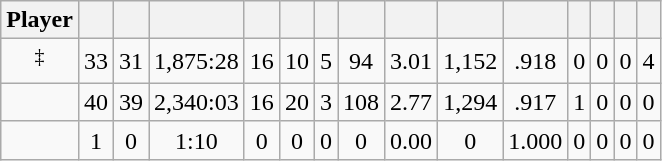<table class="wikitable sortable" style="text-align:center;">
<tr>
<th>Player</th>
<th></th>
<th></th>
<th></th>
<th></th>
<th></th>
<th></th>
<th></th>
<th></th>
<th></th>
<th></th>
<th></th>
<th></th>
<th></th>
<th></th>
</tr>
<tr>
<td><sup>‡</sup></td>
<td>33</td>
<td>31</td>
<td>1,875:28</td>
<td>16</td>
<td>10</td>
<td>5</td>
<td>94</td>
<td>3.01</td>
<td>1,152</td>
<td>.918</td>
<td>0</td>
<td>0</td>
<td>0</td>
<td>4</td>
</tr>
<tr>
<td></td>
<td>40</td>
<td>39</td>
<td>2,340:03</td>
<td>16</td>
<td>20</td>
<td>3</td>
<td>108</td>
<td>2.77</td>
<td>1,294</td>
<td>.917</td>
<td>1</td>
<td>0</td>
<td>0</td>
<td>0</td>
</tr>
<tr>
<td></td>
<td>1</td>
<td>0</td>
<td>1:10</td>
<td>0</td>
<td>0</td>
<td>0</td>
<td>0</td>
<td>0.00</td>
<td>0</td>
<td>1.000</td>
<td>0</td>
<td>0</td>
<td>0</td>
<td>0</td>
</tr>
</table>
